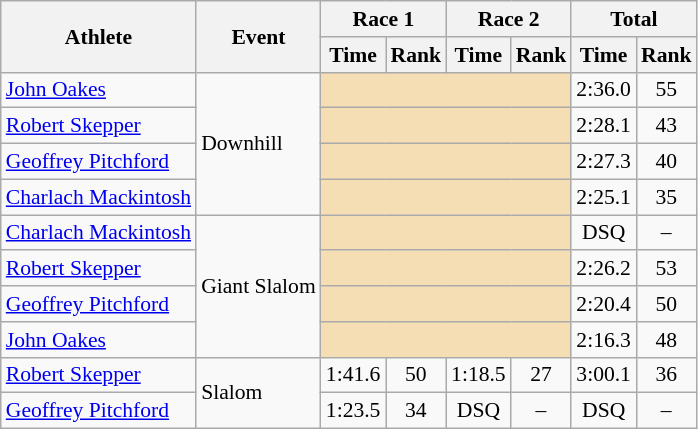<table class="wikitable" style="font-size:90%">
<tr>
<th rowspan="2">Athlete</th>
<th rowspan="2">Event</th>
<th colspan="2">Race 1</th>
<th colspan="2">Race 2</th>
<th colspan="2">Total</th>
</tr>
<tr>
<th>Time</th>
<th>Rank</th>
<th>Time</th>
<th>Rank</th>
<th>Time</th>
<th>Rank</th>
</tr>
<tr>
<td><a href='#'>John Oakes</a></td>
<td rowspan="4">Downhill</td>
<td colspan="4" bgcolor="wheat"></td>
<td align="center">2:36.0</td>
<td align="center">55</td>
</tr>
<tr>
<td><a href='#'>Robert Skepper</a></td>
<td colspan="4" bgcolor="wheat"></td>
<td align="center">2:28.1</td>
<td align="center">43</td>
</tr>
<tr>
<td><a href='#'>Geoffrey Pitchford</a></td>
<td colspan="4" bgcolor="wheat"></td>
<td align="center">2:27.3</td>
<td align="center">40</td>
</tr>
<tr>
<td><a href='#'>Charlach Mackintosh</a></td>
<td colspan="4" bgcolor="wheat"></td>
<td align="center">2:25.1</td>
<td align="center">35</td>
</tr>
<tr>
<td><a href='#'>Charlach Mackintosh</a></td>
<td rowspan="4">Giant Slalom</td>
<td colspan="4" bgcolor="wheat"></td>
<td align="center">DSQ</td>
<td align="center">–</td>
</tr>
<tr>
<td><a href='#'>Robert Skepper</a></td>
<td colspan="4" bgcolor="wheat"></td>
<td align="center">2:26.2</td>
<td align="center">53</td>
</tr>
<tr>
<td><a href='#'>Geoffrey Pitchford</a></td>
<td colspan="4" bgcolor="wheat"></td>
<td align="center">2:20.4</td>
<td align="center">50</td>
</tr>
<tr>
<td><a href='#'>John Oakes</a></td>
<td colspan="4" bgcolor="wheat"></td>
<td align="center">2:16.3</td>
<td align="center">48</td>
</tr>
<tr>
<td><a href='#'>Robert Skepper</a></td>
<td rowspan="2">Slalom</td>
<td align="center">1:41.6</td>
<td align="center">50</td>
<td align="center">1:18.5</td>
<td align="center">27</td>
<td align="center">3:00.1</td>
<td align="center">36</td>
</tr>
<tr>
<td><a href='#'>Geoffrey Pitchford</a></td>
<td align="center">1:23.5</td>
<td align="center">34</td>
<td align="center">DSQ</td>
<td align="center">–</td>
<td align="center">DSQ</td>
<td align="center">–</td>
</tr>
</table>
